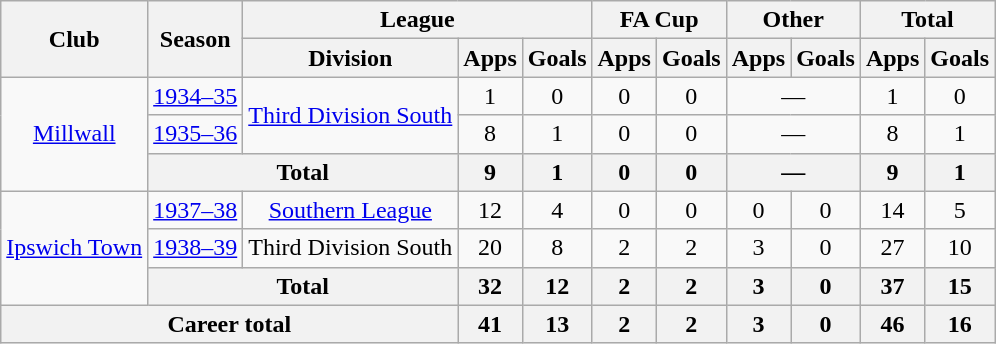<table class="wikitable" style="text-align:center">
<tr>
<th rowspan="2">Club</th>
<th rowspan="2">Season</th>
<th colspan="3">League</th>
<th colspan="2">FA Cup</th>
<th colspan="2">Other</th>
<th colspan="2">Total</th>
</tr>
<tr>
<th>Division</th>
<th>Apps</th>
<th>Goals</th>
<th>Apps</th>
<th>Goals</th>
<th>Apps</th>
<th>Goals</th>
<th>Apps</th>
<th>Goals</th>
</tr>
<tr>
<td rowspan="3"><a href='#'>Millwall</a></td>
<td><a href='#'>1934–35</a></td>
<td rowspan="2"><a href='#'>Third Division South</a></td>
<td>1</td>
<td>0</td>
<td>0</td>
<td>0</td>
<td colspan="2">―</td>
<td>1</td>
<td>0</td>
</tr>
<tr>
<td><a href='#'>1935–36</a></td>
<td>8</td>
<td>1</td>
<td>0</td>
<td>0</td>
<td colspan="2">―</td>
<td>8</td>
<td>1</td>
</tr>
<tr>
<th colspan="2">Total</th>
<th>9</th>
<th>1</th>
<th>0</th>
<th>0</th>
<th colspan="2">―</th>
<th>9</th>
<th>1</th>
</tr>
<tr>
<td rowspan="3"><a href='#'>Ipswich Town</a></td>
<td><a href='#'>1937–38</a></td>
<td><a href='#'>Southern League</a></td>
<td>12</td>
<td>4</td>
<td>0</td>
<td>0</td>
<td>0</td>
<td>0</td>
<td>14</td>
<td>5</td>
</tr>
<tr>
<td><a href='#'>1938–39</a></td>
<td>Third Division South</td>
<td>20</td>
<td>8</td>
<td>2</td>
<td>2</td>
<td>3</td>
<td>0</td>
<td>27</td>
<td>10</td>
</tr>
<tr>
<th colspan="2">Total</th>
<th>32</th>
<th>12</th>
<th>2</th>
<th>2</th>
<th>3</th>
<th>0</th>
<th>37</th>
<th>15</th>
</tr>
<tr>
<th colspan="3">Career total</th>
<th>41</th>
<th>13</th>
<th>2</th>
<th>2</th>
<th>3</th>
<th>0</th>
<th>46</th>
<th>16</th>
</tr>
</table>
